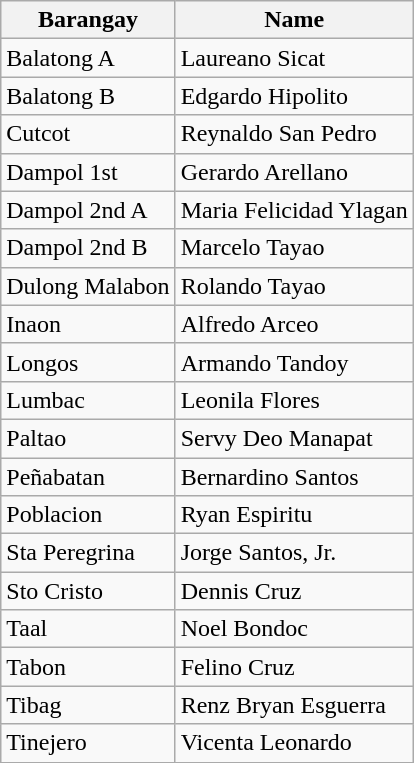<table class=wikitable>
<tr>
<th>Barangay</th>
<th>Name</th>
</tr>
<tr>
<td>Balatong A</td>
<td>Laureano Sicat</td>
</tr>
<tr>
<td>Balatong B</td>
<td>Edgardo Hipolito</td>
</tr>
<tr>
<td>Cutcot</td>
<td>Reynaldo San Pedro</td>
</tr>
<tr>
<td>Dampol 1st</td>
<td>Gerardo Arellano</td>
</tr>
<tr>
<td>Dampol 2nd A</td>
<td>Maria Felicidad Ylagan</td>
</tr>
<tr>
<td>Dampol 2nd B</td>
<td>Marcelo Tayao</td>
</tr>
<tr>
<td>Dulong Malabon</td>
<td>Rolando Tayao</td>
</tr>
<tr>
<td>Inaon</td>
<td>Alfredo Arceo</td>
</tr>
<tr>
<td>Longos</td>
<td>Armando Tandoy</td>
</tr>
<tr>
<td>Lumbac</td>
<td>Leonila Flores</td>
</tr>
<tr>
<td>Paltao</td>
<td>Servy Deo Manapat</td>
</tr>
<tr>
<td>Peñabatan</td>
<td>Bernardino Santos</td>
</tr>
<tr>
<td>Poblacion</td>
<td>Ryan Espiritu</td>
</tr>
<tr>
<td>Sta Peregrina</td>
<td>Jorge Santos, Jr.</td>
</tr>
<tr>
<td>Sto Cristo</td>
<td>Dennis Cruz</td>
</tr>
<tr>
<td>Taal</td>
<td>Noel Bondoc</td>
</tr>
<tr>
<td>Tabon</td>
<td>Felino Cruz</td>
</tr>
<tr>
<td>Tibag</td>
<td>Renz Bryan Esguerra</td>
</tr>
<tr>
<td>Tinejero</td>
<td>Vicenta Leonardo</td>
</tr>
<tr>
</tr>
</table>
